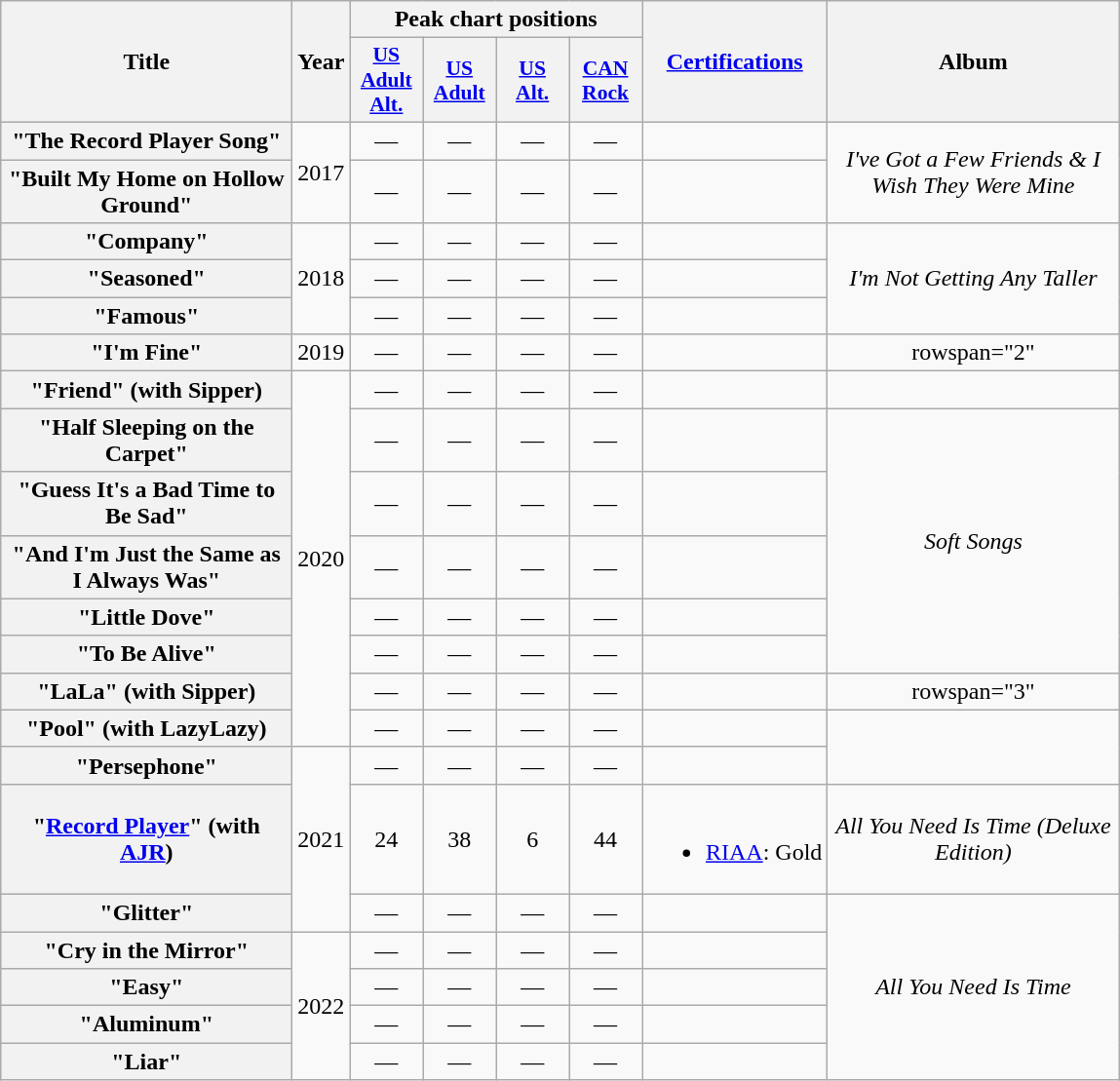<table class="wikitable plainrowheaders" style="text-align:center;">
<tr>
<th scope="col" rowspan="2" style="width:12em;">Title</th>
<th scope="col" rowspan="2" style="width:1em;">Year</th>
<th scope="col" colspan="4">Peak chart positions</th>
<th rowspan="2"><a href='#'>Certifications</a></th>
<th rowspan="2" scope="col" style="width:12em;">Album</th>
</tr>
<tr>
<th scope="col" style="width:3em;font-size:90%;"><a href='#'>US<br>Adult Alt.</a><br></th>
<th scope="col" style="width:3em;font-size:90%;"><a href='#'>US<br>Adult</a><br></th>
<th scope="col" style="width:3em;font-size:90%;"><a href='#'>US<br>Alt.</a><br></th>
<th scope="col" style="width:3em;font-size:90%;"><a href='#'>CAN<br>Rock</a><br></th>
</tr>
<tr>
<th scope="row">"The Record Player Song"</th>
<td rowspan="2">2017</td>
<td>—</td>
<td>—</td>
<td>—</td>
<td>—</td>
<td></td>
<td rowspan="2"><em>I've Got a Few Friends & I Wish They Were Mine</em></td>
</tr>
<tr>
<th scope="row">"Built My Home on Hollow Ground"</th>
<td>—</td>
<td>—</td>
<td>—</td>
<td>—</td>
<td></td>
</tr>
<tr>
<th scope="row">"Company"</th>
<td rowspan="3">2018</td>
<td>—</td>
<td>—</td>
<td>—</td>
<td>—</td>
<td></td>
<td rowspan="3"><em>I'm Not Getting Any Taller</em></td>
</tr>
<tr>
<th scope="row">"Seasoned"</th>
<td>—</td>
<td>—</td>
<td>—</td>
<td>—</td>
<td></td>
</tr>
<tr>
<th scope="row">"Famous"</th>
<td>—</td>
<td>—</td>
<td>—</td>
<td>—</td>
<td></td>
</tr>
<tr>
<th scope="row">"I'm Fine"</th>
<td>2019</td>
<td>—</td>
<td>—</td>
<td>—</td>
<td>—</td>
<td></td>
<td>rowspan="2" </td>
</tr>
<tr>
<th scope="row">"Friend" (with Sipper)</th>
<td rowspan="8">2020</td>
<td>—</td>
<td>—</td>
<td>—</td>
<td>—</td>
<td></td>
</tr>
<tr>
<th scope="row">"Half Sleeping on the Carpet"</th>
<td>—</td>
<td>—</td>
<td>—</td>
<td>—</td>
<td></td>
<td rowspan="5"><em>Soft Songs</em></td>
</tr>
<tr>
<th scope="row">"Guess It's a Bad Time to Be Sad"</th>
<td>—</td>
<td>—</td>
<td>—</td>
<td>—</td>
<td></td>
</tr>
<tr>
<th scope="row">"And I'm Just the Same as I Always Was"</th>
<td>—</td>
<td>—</td>
<td>—</td>
<td>—</td>
<td></td>
</tr>
<tr>
<th scope="row">"Little Dove"</th>
<td>—</td>
<td>—</td>
<td>—</td>
<td>—</td>
<td></td>
</tr>
<tr>
<th scope="row">"To Be Alive"</th>
<td>—</td>
<td>—</td>
<td>—</td>
<td>—</td>
<td></td>
</tr>
<tr>
<th scope="row">"LaLa" (with Sipper)</th>
<td>—</td>
<td>—</td>
<td>—</td>
<td>—</td>
<td></td>
<td>rowspan="3" </td>
</tr>
<tr>
<th scope="row">"Pool" (with LazyLazy)</th>
<td>—</td>
<td>—</td>
<td>—</td>
<td>—</td>
<td></td>
</tr>
<tr>
<th scope="row">"Persephone"</th>
<td rowspan="3">2021</td>
<td>—</td>
<td>—</td>
<td>—</td>
<td>—</td>
<td></td>
</tr>
<tr>
<th scope="row">"<a href='#'>Record Player</a>" (with <a href='#'>AJR</a>)</th>
<td>24</td>
<td>38</td>
<td>6</td>
<td>44</td>
<td><br><ul><li><a href='#'>RIAA</a>: Gold</li></ul></td>
<td><em>All You Need Is Time (Deluxe Edition)</em></td>
</tr>
<tr>
<th scope="row">"Glitter"</th>
<td>—</td>
<td>—</td>
<td>—</td>
<td>—</td>
<td></td>
<td rowspan="5"><em>All You Need Is Time</em></td>
</tr>
<tr>
<th scope="row">"Cry in the Mirror"</th>
<td rowspan="4">2022</td>
<td>—</td>
<td>—</td>
<td>—</td>
<td>—</td>
<td></td>
</tr>
<tr>
<th scope="row">"Easy"</th>
<td>—</td>
<td>—</td>
<td>—</td>
<td>—</td>
<td></td>
</tr>
<tr>
<th scope="row">"Aluminum"</th>
<td>—</td>
<td>—</td>
<td>—</td>
<td>—</td>
<td></td>
</tr>
<tr>
<th scope="row">"Liar"</th>
<td>—</td>
<td>—</td>
<td>—</td>
<td>—</td>
<td></td>
</tr>
</table>
